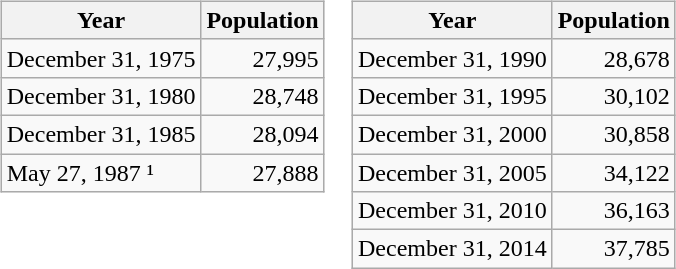<table border="0" cellspacing="0">
<tr>
<td valign="top"><br><table class="wikitable">
<tr>
<th>Year</th>
<th>Population</th>
</tr>
<tr>
<td>December 31, 1975</td>
<td style="text-align:right;">27,995</td>
</tr>
<tr>
<td>December 31, 1980</td>
<td style="text-align:right;">28,748</td>
</tr>
<tr>
<td>December 31, 1985</td>
<td style="text-align:right;">28,094</td>
</tr>
<tr>
<td>May 27, 1987 ¹</td>
<td style="text-align:right;">27,888</td>
</tr>
</table>
</td>
<td valign="top"><br><table class="wikitable">
<tr>
<th>Year</th>
<th>Population</th>
</tr>
<tr>
<td>December 31, 1990</td>
<td style="text-align:right;">28,678</td>
</tr>
<tr>
<td>December 31, 1995</td>
<td style="text-align:right;">30,102</td>
</tr>
<tr>
<td>December 31, 2000</td>
<td style="text-align:right;">30,858 </td>
</tr>
<tr>
<td>December 31, 2005</td>
<td style="text-align:right;">34,122 </td>
</tr>
<tr>
<td>December 31, 2010</td>
<td style="text-align:right;">36,163 </td>
</tr>
<tr>
<td>December 31, 2014</td>
<td style="text-align:right;">37,785 </td>
</tr>
</table>
</td>
</tr>
</table>
